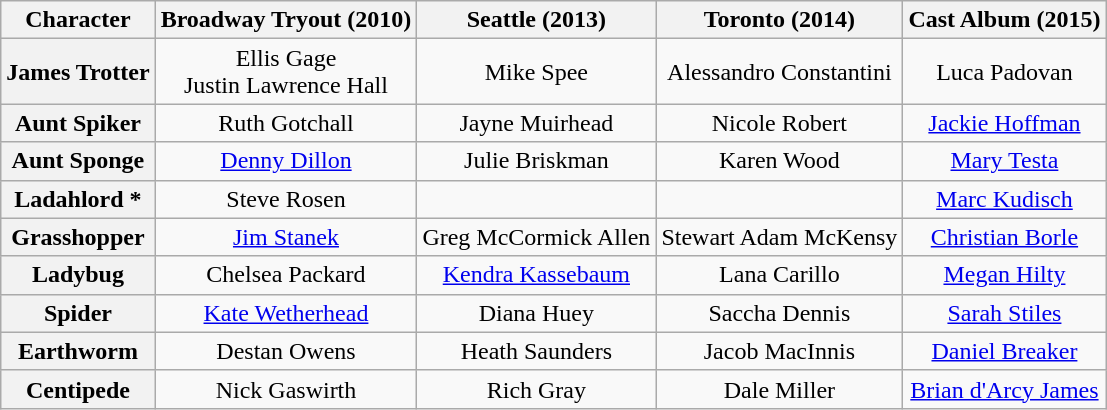<table class="wikitable">
<tr>
<th>Character</th>
<th>Broadway Tryout (2010)</th>
<th>Seattle (2013)</th>
<th>Toronto (2014)</th>
<th>Cast Album (2015)</th>
</tr>
<tr>
<th>James Trotter</th>
<td align="center">Ellis Gage<br>Justin Lawrence Hall</td>
<td align="center">Mike Spee</td>
<td align="center">Alessandro Constantini</td>
<td align="center">Luca Padovan</td>
</tr>
<tr>
<th>Aunt Spiker</th>
<td align="center">Ruth Gotchall</td>
<td align="center">Jayne Muirhead</td>
<td align="center">Nicole Robert</td>
<td align="center"><a href='#'>Jackie Hoffman</a></td>
</tr>
<tr>
<th>Aunt Sponge</th>
<td align="center"><a href='#'>Denny Dillon</a></td>
<td align="center">Julie Briskman</td>
<td align="center">Karen Wood</td>
<td align="center"><a href='#'>Mary Testa</a></td>
</tr>
<tr>
<th>Ladahlord *</th>
<td align="center">Steve Rosen</td>
<td align="center"></td>
<td align="center"></td>
<td align="center"><a href='#'>Marc Kudisch</a></td>
</tr>
<tr>
<th>Grasshopper</th>
<td align="center"><a href='#'>Jim Stanek</a></td>
<td align="center">Greg McCormick Allen</td>
<td align="center">Stewart Adam McKensy</td>
<td align="center"><a href='#'>Christian Borle</a></td>
</tr>
<tr>
<th>Ladybug</th>
<td align="center">Chelsea Packard</td>
<td align="center"><a href='#'>Kendra Kassebaum</a></td>
<td align="center">Lana Carillo</td>
<td align="center"><a href='#'>Megan Hilty</a></td>
</tr>
<tr>
<th>Spider</th>
<td align="center"><a href='#'>Kate Wetherhead</a></td>
<td align="center">Diana Huey</td>
<td align="center">Saccha Dennis</td>
<td align="center"><a href='#'>Sarah Stiles</a></td>
</tr>
<tr>
<th>Earthworm</th>
<td align="center">Destan Owens</td>
<td align="center">Heath Saunders</td>
<td align="center">Jacob MacInnis</td>
<td align="center"><a href='#'>Daniel Breaker</a></td>
</tr>
<tr>
<th>Centipede</th>
<td align="center">Nick Gaswirth</td>
<td align="center">Rich Gray</td>
<td align="center">Dale Miller</td>
<td align="center"><a href='#'>Brian d'Arcy James</a></td>
</tr>
</table>
